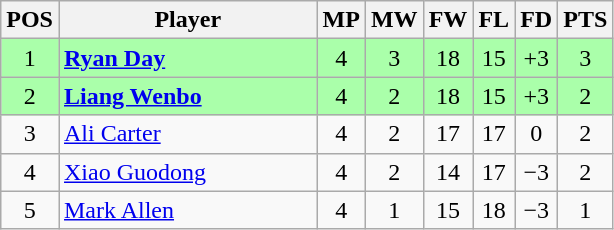<table class="wikitable" style="text-align: center;">
<tr>
<th width=20>POS</th>
<th width=165>Player</th>
<th width=20>MP</th>
<th width=20>MW</th>
<th width=20>FW</th>
<th width=20>FL</th>
<th width=20>FD</th>
<th width=20>PTS</th>
</tr>
<tr style="background:#aaffaa;">
<td>1</td>
<td style="text-align:left;"> <strong><a href='#'>Ryan Day</a></strong></td>
<td>4</td>
<td>3</td>
<td>18</td>
<td>15</td>
<td>+3</td>
<td>3</td>
</tr>
<tr style="background:#aaffaa;">
<td>2</td>
<td style="text-align:left;"> <strong><a href='#'>Liang Wenbo</a></strong></td>
<td>4</td>
<td>2</td>
<td>18</td>
<td>15</td>
<td>+3</td>
<td>2</td>
</tr>
<tr>
<td>3</td>
<td style="text-align:left;"> <a href='#'>Ali Carter</a></td>
<td>4</td>
<td>2</td>
<td>17</td>
<td>17</td>
<td>0</td>
<td>2</td>
</tr>
<tr>
<td>4</td>
<td style="text-align:left;"> <a href='#'>Xiao Guodong</a></td>
<td>4</td>
<td>2</td>
<td>14</td>
<td>17</td>
<td>−3</td>
<td>2</td>
</tr>
<tr>
<td>5</td>
<td style="text-align:left;"> <a href='#'>Mark Allen</a></td>
<td>4</td>
<td>1</td>
<td>15</td>
<td>18</td>
<td>−3</td>
<td>1</td>
</tr>
</table>
